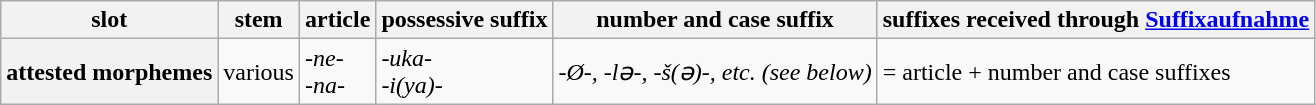<table class="wikitable">
<tr>
<th>slot</th>
<th>stem</th>
<th>article</th>
<th>possessive suffix</th>
<th>number and case suffix</th>
<th>suffixes received through <a href='#'>Suffixaufnahme</a></th>
</tr>
<tr>
<th>attested morphemes</th>
<td>various</td>
<td><em>-ne-<br>-na-</em></td>
<td><em>-uka-<br>-i(ya)-</em></td>
<td><em>-Ø-, -lə-, -š(ə)-, etc. (see below)</em></td>
<td>= article + number and case suffixes</td>
</tr>
</table>
